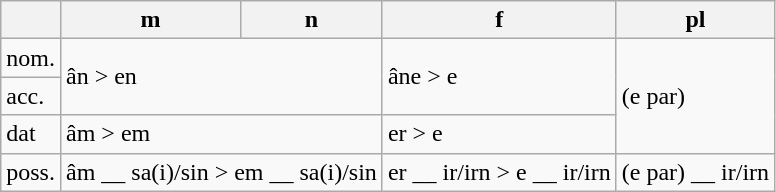<table class="wikitable">
<tr>
<th></th>
<th>m</th>
<th>n</th>
<th>f</th>
<th>pl</th>
</tr>
<tr>
<td>nom.</td>
<td colspan="2" rowspan="2">ân > en</td>
<td rowspan="2">âne > e</td>
<td rowspan="3">(e par)</td>
</tr>
<tr>
<td>acc.</td>
</tr>
<tr>
<td>dat</td>
<td colspan="2">âm > em</td>
<td>er > e</td>
</tr>
<tr>
<td>poss.</td>
<td colspan="2">âm __ sa(i)/sin > em __ sa(i)/sin</td>
<td>er __ ir/irn > e __ ir/irn</td>
<td>(e par) __ ir/irn</td>
</tr>
</table>
